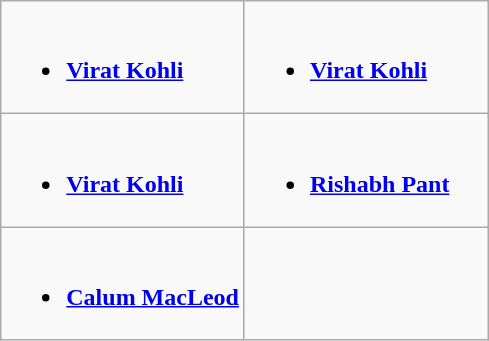<table class=wikitable>
<tr>
<td valign="top" width="50%"><br><ul><li><strong> <a href='#'>Virat Kohli</a></strong></li></ul></td>
<td valign="top" width="50%"><br><ul><li><strong> <a href='#'>Virat Kohli</a></strong></li></ul></td>
</tr>
<tr>
<td valign="top" width="50%"><br><ul><li><strong> <a href='#'>Virat Kohli</a></strong></li></ul></td>
<td valign="top" width="50%"><br><ul><li><strong> <a href='#'>Rishabh Pant</a></strong></li></ul></td>
</tr>
<tr>
<td valign="top" width="50%"><br><ul><li><strong> <a href='#'>Calum MacLeod</a></strong></li></ul></td>
</tr>
</table>
